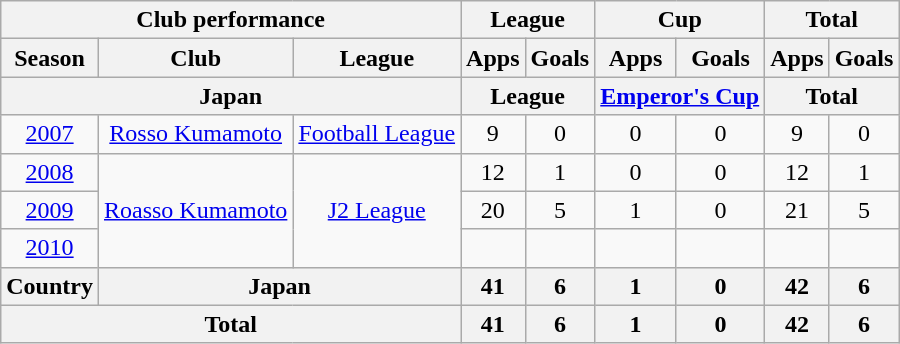<table class="wikitable" style="text-align:center;">
<tr>
<th colspan=3>Club performance</th>
<th colspan=2>League</th>
<th colspan=2>Cup</th>
<th colspan=2>Total</th>
</tr>
<tr>
<th>Season</th>
<th>Club</th>
<th>League</th>
<th>Apps</th>
<th>Goals</th>
<th>Apps</th>
<th>Goals</th>
<th>Apps</th>
<th>Goals</th>
</tr>
<tr>
<th colspan=3>Japan</th>
<th colspan=2>League</th>
<th colspan=2><a href='#'>Emperor's Cup</a></th>
<th colspan=2>Total</th>
</tr>
<tr>
<td><a href='#'>2007</a></td>
<td><a href='#'>Rosso Kumamoto</a></td>
<td><a href='#'>Football League</a></td>
<td>9</td>
<td>0</td>
<td>0</td>
<td>0</td>
<td>9</td>
<td>0</td>
</tr>
<tr>
<td><a href='#'>2008</a></td>
<td rowspan="3"><a href='#'>Roasso Kumamoto</a></td>
<td rowspan="3"><a href='#'>J2 League</a></td>
<td>12</td>
<td>1</td>
<td>0</td>
<td>0</td>
<td>12</td>
<td>1</td>
</tr>
<tr>
<td><a href='#'>2009</a></td>
<td>20</td>
<td>5</td>
<td>1</td>
<td>0</td>
<td>21</td>
<td>5</td>
</tr>
<tr>
<td><a href='#'>2010</a></td>
<td></td>
<td></td>
<td></td>
<td></td>
<td></td>
<td></td>
</tr>
<tr>
<th rowspan=1>Country</th>
<th colspan=2>Japan</th>
<th>41</th>
<th>6</th>
<th>1</th>
<th>0</th>
<th>42</th>
<th>6</th>
</tr>
<tr>
<th colspan=3>Total</th>
<th>41</th>
<th>6</th>
<th>1</th>
<th>0</th>
<th>42</th>
<th>6</th>
</tr>
</table>
